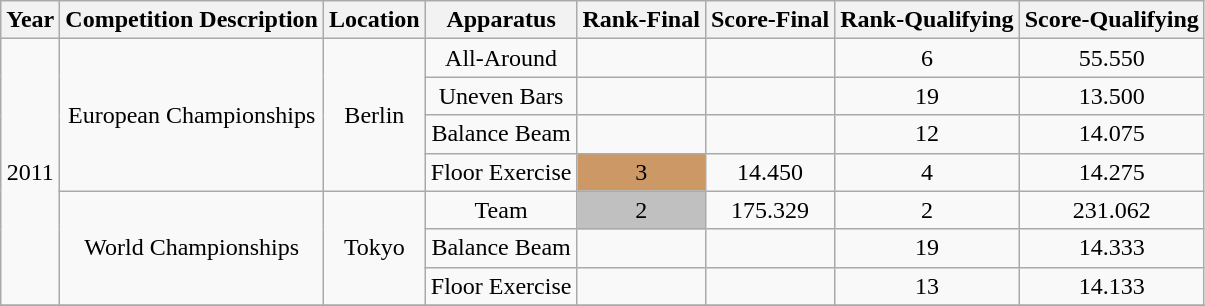<table class="wikitable" style="text-align:center">
<tr>
<th>Year</th>
<th>Competition Description</th>
<th>Location</th>
<th>Apparatus</th>
<th>Rank-Final</th>
<th>Score-Final</th>
<th>Rank-Qualifying</th>
<th>Score-Qualifying</th>
</tr>
<tr>
<td rowspan=7>2011</td>
<td rowspan=4>European Championships</td>
<td rowspan=4>Berlin</td>
<td>All-Around</td>
<td></td>
<td></td>
<td>6</td>
<td>55.550</td>
</tr>
<tr>
<td>Uneven Bars</td>
<td></td>
<td></td>
<td>19</td>
<td>13.500</td>
</tr>
<tr>
<td>Balance Beam</td>
<td></td>
<td></td>
<td>12</td>
<td>14.075</td>
</tr>
<tr>
<td>Floor Exercise</td>
<td bgcolor=cc9966>3</td>
<td>14.450</td>
<td>4</td>
<td>14.275</td>
</tr>
<tr>
<td rowspan=3>World Championships</td>
<td rowspan=3>Tokyo</td>
<td>Team</td>
<td bgcolor=silver>2</td>
<td>175.329</td>
<td>2</td>
<td>231.062</td>
</tr>
<tr>
<td>Balance Beam</td>
<td></td>
<td></td>
<td>19</td>
<td>14.333</td>
</tr>
<tr>
<td>Floor Exercise</td>
<td></td>
<td></td>
<td>13</td>
<td>14.133</td>
</tr>
<tr>
</tr>
</table>
